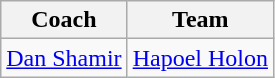<table class="wikitable">
<tr>
<th align="center">Coach</th>
<th align="center">Team</th>
</tr>
<tr>
<td> <a href='#'>Dan Shamir</a></td>
<td><a href='#'>Hapoel Holon</a></td>
</tr>
</table>
